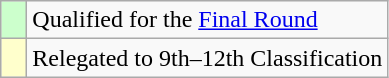<table class="wikitable">
<tr>
<td width=10px bgcolor=#ccffcc></td>
<td>Qualified for the <a href='#'>Final Round</a></td>
</tr>
<tr>
<td bgcolor=#ffffcc></td>
<td>Relegated to 9th–12th Classification</td>
</tr>
</table>
